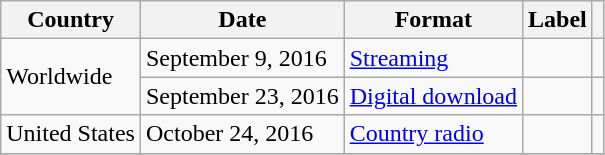<table class="wikitable">
<tr>
<th>Country</th>
<th>Date</th>
<th>Format</th>
<th>Label</th>
<th></th>
</tr>
<tr>
<td rowspan="2">Worldwide</td>
<td>September 9, 2016</td>
<td><a href='#'>Streaming</a> <br> </td>
<td></td>
<td></td>
</tr>
<tr>
<td>September 23, 2016</td>
<td><a href='#'>Digital download</a></td>
<td></td>
<td></td>
</tr>
<tr>
<td>United States</td>
<td>October 24, 2016</td>
<td><a href='#'>Country radio</a></td>
<td></td>
<td></td>
</tr>
<tr>
</tr>
</table>
